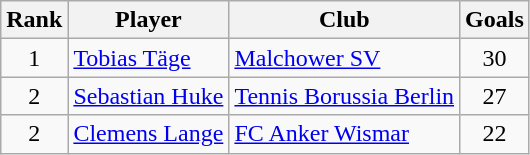<table class="wikitable" style="text-align:center">
<tr>
<th>Rank</th>
<th>Player</th>
<th>Club</th>
<th>Goals</th>
</tr>
<tr>
<td>1</td>
<td align="left"> <a href='#'>Tobias Täge</a></td>
<td align="left"><a href='#'>Malchower SV</a></td>
<td>30</td>
</tr>
<tr>
<td>2</td>
<td align="left"> <a href='#'>Sebastian Huke</a></td>
<td align="left"><a href='#'>Tennis Borussia Berlin</a></td>
<td>27</td>
</tr>
<tr>
<td>2</td>
<td align="left"> <a href='#'>Clemens Lange</a></td>
<td align="left"><a href='#'>FC Anker Wismar</a></td>
<td>22</td>
</tr>
</table>
